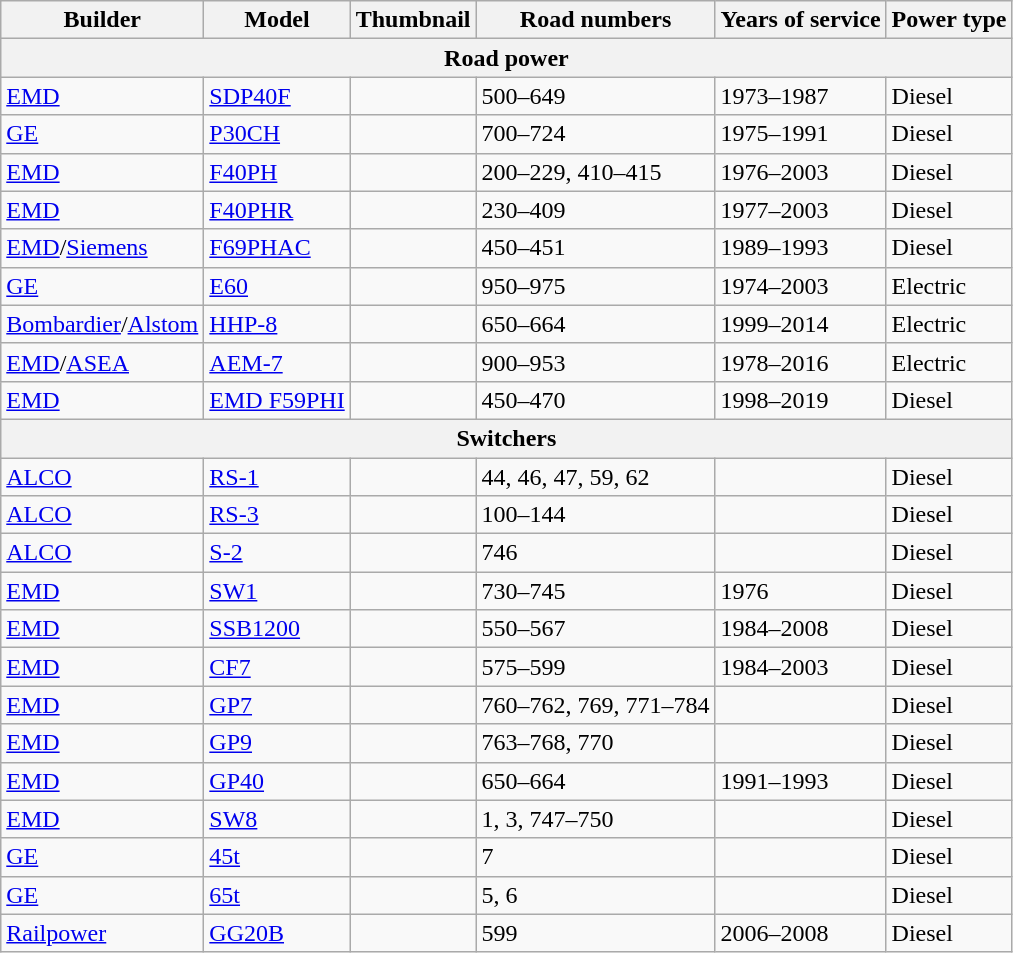<table class="wikitable sticky-header">
<tr>
<th>Builder</th>
<th>Model</th>
<th>Thumbnail</th>
<th>Road numbers</th>
<th>Years of service</th>
<th>Power type</th>
</tr>
<tr>
<th colspan="6">Road power</th>
</tr>
<tr>
<td><a href='#'>EMD</a></td>
<td><a href='#'>SDP40F</a></td>
<td></td>
<td>500–649</td>
<td>1973–1987</td>
<td>Diesel</td>
</tr>
<tr>
<td><a href='#'>GE</a></td>
<td><a href='#'>P30CH</a></td>
<td></td>
<td>700–724</td>
<td>1975–1991</td>
<td>Diesel</td>
</tr>
<tr>
<td><a href='#'>EMD</a></td>
<td><a href='#'>F40PH</a></td>
<td></td>
<td>200–229, 410–415</td>
<td>1976–2003</td>
<td>Diesel</td>
</tr>
<tr>
<td><a href='#'>EMD</a></td>
<td><a href='#'>F40PHR</a></td>
<td></td>
<td>230–409</td>
<td>1977–2003</td>
<td>Diesel</td>
</tr>
<tr>
<td><a href='#'>EMD</a>/<a href='#'>Siemens</a></td>
<td><a href='#'>F69PHAC</a></td>
<td></td>
<td>450–451</td>
<td>1989–1993</td>
<td>Diesel</td>
</tr>
<tr>
<td><a href='#'>GE</a></td>
<td><a href='#'>E60</a></td>
<td></td>
<td>950–975</td>
<td>1974–2003</td>
<td>Electric</td>
</tr>
<tr>
<td><a href='#'>Bombardier</a>/<a href='#'>Alstom</a></td>
<td><a href='#'>HHP-8</a></td>
<td></td>
<td>650–664</td>
<td>1999–2014</td>
<td>Electric</td>
</tr>
<tr>
<td><a href='#'>EMD</a>/<a href='#'>ASEA</a></td>
<td><a href='#'>AEM-7</a></td>
<td></td>
<td>900–953</td>
<td>1978–2016</td>
<td>Electric</td>
</tr>
<tr>
<td><a href='#'>EMD</a></td>
<td><a href='#'>EMD F59PHI</a></td>
<td></td>
<td>450–470</td>
<td>1998–2019</td>
<td>Diesel</td>
</tr>
<tr>
<th colspan="6">Switchers</th>
</tr>
<tr>
<td><a href='#'>ALCO</a></td>
<td><a href='#'>RS-1</a></td>
<td></td>
<td>44, 46, 47, 59, 62</td>
<td></td>
<td>Diesel</td>
</tr>
<tr>
<td><a href='#'>ALCO</a></td>
<td><a href='#'>RS-3</a></td>
<td></td>
<td>100–144</td>
<td></td>
<td>Diesel</td>
</tr>
<tr>
<td><a href='#'>ALCO</a></td>
<td><a href='#'>S-2</a></td>
<td></td>
<td>746</td>
<td></td>
<td>Diesel</td>
</tr>
<tr>
<td><a href='#'>EMD</a></td>
<td><a href='#'>SW1</a></td>
<td></td>
<td>730–745</td>
<td>1976</td>
<td>Diesel</td>
</tr>
<tr>
<td><a href='#'>EMD</a></td>
<td><a href='#'>SSB1200</a></td>
<td></td>
<td>550–567</td>
<td>1984–2008</td>
<td>Diesel</td>
</tr>
<tr>
<td><a href='#'>EMD</a></td>
<td><a href='#'>CF7</a></td>
<td></td>
<td>575–599</td>
<td>1984–2003</td>
<td>Diesel</td>
</tr>
<tr>
<td><a href='#'>EMD</a></td>
<td><a href='#'>GP7</a></td>
<td></td>
<td>760–762, 769, 771–784</td>
<td></td>
<td>Diesel</td>
</tr>
<tr>
<td><a href='#'>EMD</a></td>
<td><a href='#'>GP9</a></td>
<td></td>
<td>763–768, 770</td>
<td></td>
<td>Diesel</td>
</tr>
<tr>
<td><a href='#'>EMD</a></td>
<td><a href='#'>GP40</a></td>
<td></td>
<td>650–664</td>
<td>1991–1993</td>
<td>Diesel</td>
</tr>
<tr>
<td><a href='#'>EMD</a></td>
<td><a href='#'>SW8</a></td>
<td></td>
<td>1, 3, 747–750</td>
<td></td>
<td>Diesel</td>
</tr>
<tr>
<td><a href='#'>GE</a></td>
<td><a href='#'>45t</a></td>
<td></td>
<td>7</td>
<td></td>
<td>Diesel</td>
</tr>
<tr>
<td><a href='#'>GE</a></td>
<td><a href='#'>65t</a></td>
<td></td>
<td>5, 6</td>
<td></td>
<td>Diesel</td>
</tr>
<tr>
<td><a href='#'>Railpower</a></td>
<td><a href='#'>GG20B</a></td>
<td></td>
<td>599</td>
<td>2006–2008</td>
<td>Diesel</td>
</tr>
</table>
